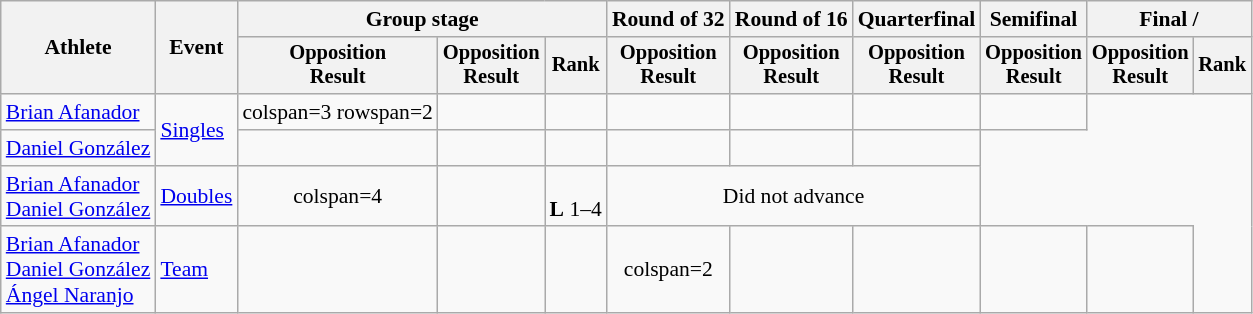<table class=wikitable style=font-size:90%;text-align:center>
<tr>
<th rowspan=2>Athlete</th>
<th rowspan=2>Event</th>
<th colspan=3>Group stage</th>
<th>Round of 32</th>
<th>Round of 16</th>
<th>Quarterfinal</th>
<th>Semifinal</th>
<th colspan=2>Final / </th>
</tr>
<tr style=font-size:95%>
<th>Opposition<br>Result</th>
<th>Opposition<br>Result</th>
<th>Rank</th>
<th>Opposition<br>Result</th>
<th>Opposition<br>Result</th>
<th>Opposition<br>Result</th>
<th>Opposition<br>Result</th>
<th>Opposition<br>Result</th>
<th>Rank</th>
</tr>
<tr>
<td align=left><a href='#'>Brian Afanador</a></td>
<td align=left rowspan=2><a href='#'>Singles</a></td>
<td>colspan=3 rowspan=2 </td>
<td><br></td>
<td></td>
<td></td>
<td></td>
<td></td>
<td></td>
</tr>
<tr>
<td align=left><a href='#'>Daniel González</a></td>
<td><br></td>
<td></td>
<td></td>
<td></td>
<td></td>
<td></td>
</tr>
<tr>
<td align=left><a href='#'>Brian Afanador</a><br><a href='#'>Daniel González</a></td>
<td align=left><a href='#'>Doubles</a></td>
<td>colspan=4 </td>
<td></td>
<td><br><strong>L</strong> 1–4</td>
<td colspan=3>Did not advance</td>
</tr>
<tr>
<td align=left><a href='#'>Brian Afanador</a><br><a href='#'>Daniel González</a><br><a href='#'>Ángel Naranjo</a></td>
<td align=left><a href='#'>Team</a></td>
<td></td>
<td></td>
<td></td>
<td>colspan=2 </td>
<td></td>
<td></td>
<td></td>
<td></td>
</tr>
</table>
